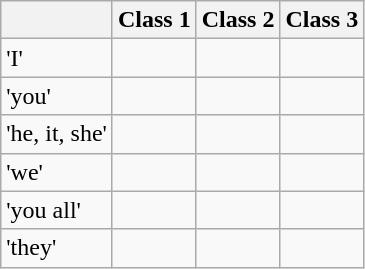<table class="wikitable">
<tr>
<th></th>
<th>Class 1</th>
<th>Class 2</th>
<th>Class 3</th>
</tr>
<tr>
<td><strong></strong> 'I'</td>
<td></td>
<td></td>
<td></td>
</tr>
<tr>
<td><strong></strong> 'you'</td>
<td></td>
<td></td>
<td></td>
</tr>
<tr>
<td><strong></strong> 'he, it, she'</td>
<td></td>
<td></td>
<td></td>
</tr>
<tr>
<td><strong></strong> 'we'</td>
<td></td>
<td></td>
<td></td>
</tr>
<tr>
<td><strong></strong> 'you all'</td>
<td></td>
<td></td>
<td></td>
</tr>
<tr>
<td><strong></strong> 'they'</td>
<td></td>
<td></td>
<td></td>
</tr>
</table>
